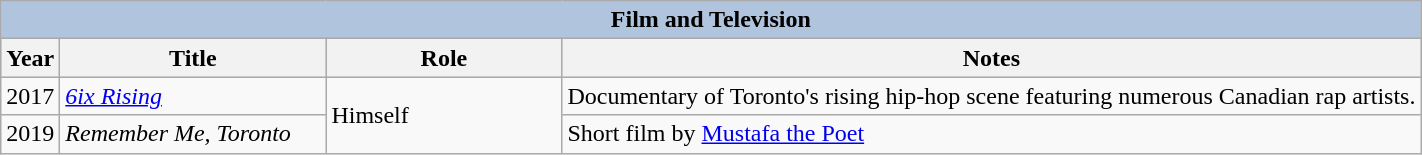<table class="wikitable">
<tr style="background:#ccc; text-align:center;">
<th colspan="4" style="background: LightSteelBlue;">Film and Television</th>
</tr>
<tr style="background:#ccc; text-align:center;">
<th style="text-align:center;">Year</th>
<th style="width:170px;">Title</th>
<th style="width:150px;">Role</th>
<th>Notes</th>
</tr>
<tr>
<td>2017</td>
<td><em><a href='#'>6ix Rising</a></em></td>
<td rowspan="2">Himself</td>
<td>Documentary of Toronto's rising hip-hop scene featuring numerous Canadian rap artists.</td>
</tr>
<tr>
<td>2019</td>
<td><em>Remember Me, Toronto</em></td>
<td>Short film by <a href='#'>Mustafa the Poet</a></td>
</tr>
</table>
